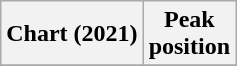<table class="wikitable sortable plainrowheaders" style="text-align:center">
<tr>
<th>Chart (2021)</th>
<th>Peak<br>position</th>
</tr>
<tr>
</tr>
</table>
